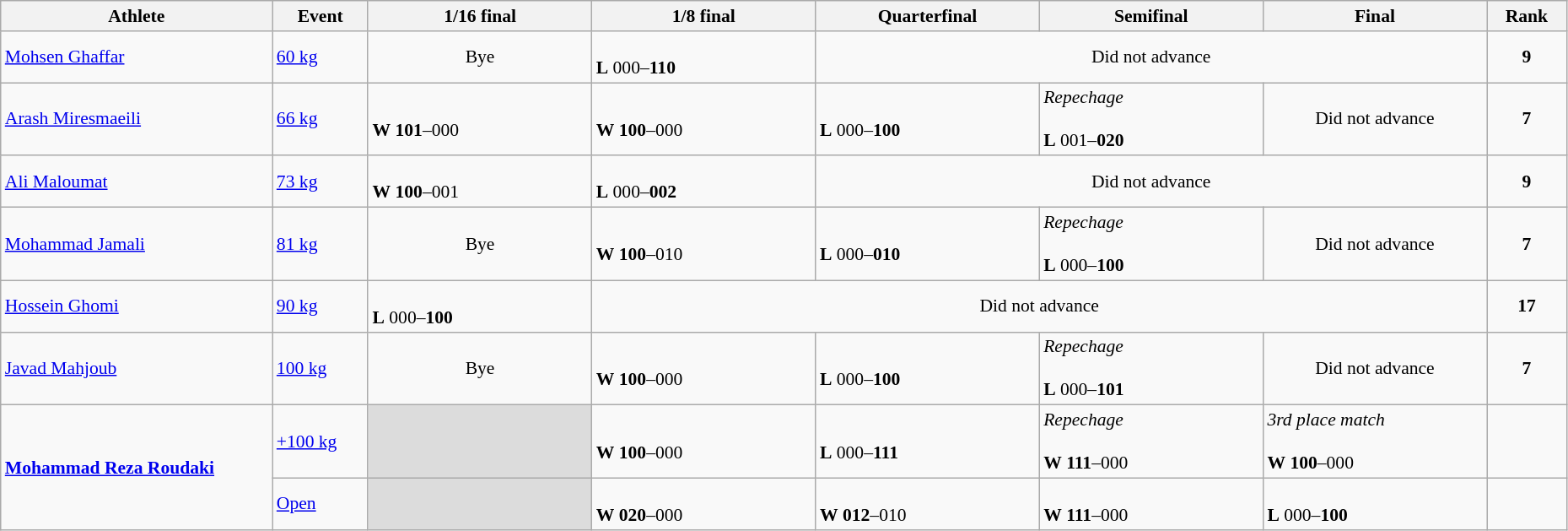<table class="wikitable" width="98%" style="text-align:left; font-size:90%">
<tr>
<th width="17%">Athlete</th>
<th width="6%">Event</th>
<th width="14%">1/16 final</th>
<th width="14%">1/8 final</th>
<th width="14%">Quarterfinal</th>
<th width="14%">Semifinal</th>
<th width="14%">Final</th>
<th width="5%">Rank</th>
</tr>
<tr>
<td><a href='#'>Mohsen Ghaffar</a></td>
<td><a href='#'>60 kg</a></td>
<td align=center>Bye</td>
<td><br><strong>L</strong> 000–<strong>110</strong></td>
<td colspan=3 align=center>Did not advance</td>
<td align=center><strong>9</strong></td>
</tr>
<tr>
<td><a href='#'>Arash Miresmaeili</a></td>
<td><a href='#'>66 kg</a></td>
<td><br><strong>W</strong> <strong>101</strong>–000</td>
<td><br><strong>W</strong> <strong>100</strong>–000</td>
<td><br><strong>L</strong> 000–<strong>100</strong></td>
<td><em>Repechage</em><br><br><strong>L</strong> 001–<strong>020</strong></td>
<td align=center>Did not advance</td>
<td align=center><strong>7</strong></td>
</tr>
<tr>
<td><a href='#'>Ali Maloumat</a></td>
<td><a href='#'>73 kg</a></td>
<td><br><strong>W</strong> <strong>100</strong>–001</td>
<td><br><strong>L</strong> 000–<strong>002</strong></td>
<td colspan=3 align=center>Did not advance</td>
<td align=center><strong>9</strong></td>
</tr>
<tr>
<td><a href='#'>Mohammad Jamali</a></td>
<td><a href='#'>81 kg</a></td>
<td align=center>Bye</td>
<td><br><strong>W</strong> <strong>100</strong>–010</td>
<td><br><strong>L</strong> 000–<strong>010</strong></td>
<td><em>Repechage</em><br><br><strong>L</strong> 000–<strong>100</strong></td>
<td align=center>Did not advance</td>
<td align=center><strong>7</strong></td>
</tr>
<tr>
<td><a href='#'>Hossein Ghomi</a></td>
<td><a href='#'>90 kg</a></td>
<td><br><strong>L</strong> 000–<strong>100</strong></td>
<td colspan=4 align=center>Did not advance</td>
<td align=center><strong>17</strong></td>
</tr>
<tr>
<td><a href='#'>Javad Mahjoub</a></td>
<td><a href='#'>100 kg</a></td>
<td align=center>Bye</td>
<td><br><strong>W</strong> <strong>100</strong>–000</td>
<td><br><strong>L</strong> 000–<strong>100</strong></td>
<td><em>Repechage</em><br><br><strong>L</strong> 000–<strong>101</strong></td>
<td align=center>Did not advance</td>
<td align=center><strong>7</strong></td>
</tr>
<tr>
<td rowspan=2><strong><a href='#'>Mohammad Reza Roudaki</a></strong></td>
<td><a href='#'>+100 kg</a></td>
<td bgcolor=#DCDCDC></td>
<td><br><strong>W</strong> <strong>100</strong>–000</td>
<td><br><strong>L</strong> 000–<strong>111</strong></td>
<td><em>Repechage</em><br><br><strong>W</strong> <strong>111</strong>–000</td>
<td><em>3rd place match</em><br><br><strong>W</strong> <strong>100</strong>–000</td>
<td align=center></td>
</tr>
<tr>
<td><a href='#'>Open</a></td>
<td bgcolor=#DCDCDC></td>
<td><br><strong>W</strong> <strong>020</strong>–000</td>
<td><br><strong>W</strong> <strong>012</strong>–010</td>
<td><br><strong>W</strong> <strong>111</strong>–000</td>
<td><br><strong>L</strong> 000–<strong>100</strong></td>
<td align=center></td>
</tr>
</table>
